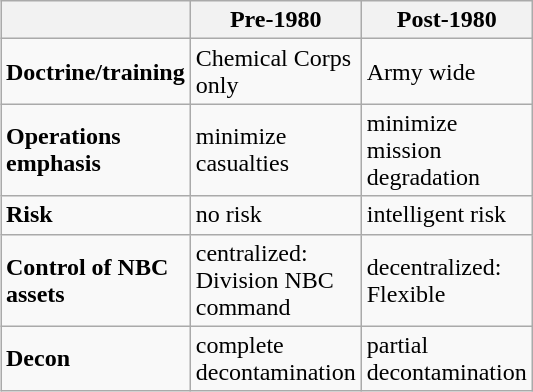<table class="wikitable" style="width:350px; float:right;clear:right;margin:0 0 0.5em 1em;">
<tr>
<th style="width:7em;"></th>
<th><strong>Pre-1980</strong></th>
<th><strong>Post-1980</strong></th>
</tr>
<tr>
<td><strong>Doctrine/training</strong></td>
<td>Chemical Corps only</td>
<td>Army wide</td>
</tr>
<tr>
<td><strong>Operations emphasis</strong></td>
<td>minimize casualties</td>
<td>minimize mission degradation</td>
</tr>
<tr>
<td><strong>Risk</strong></td>
<td>no risk</td>
<td>intelligent risk</td>
</tr>
<tr>
<td><strong>Control of NBC assets</strong></td>
<td>centralized: Division NBC command</td>
<td>decentralized: Flexible</td>
</tr>
<tr>
<td><strong>Decon</strong></td>
<td>complete decontamination</td>
<td>partial decontamination</td>
</tr>
</table>
